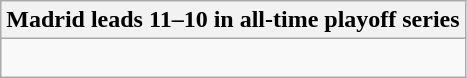<table class="wikitable collapsible collapsed">
<tr>
<th>Madrid leads 11–10 in all-time playoff series</th>
</tr>
<tr>
<td><br>



















</td>
</tr>
</table>
